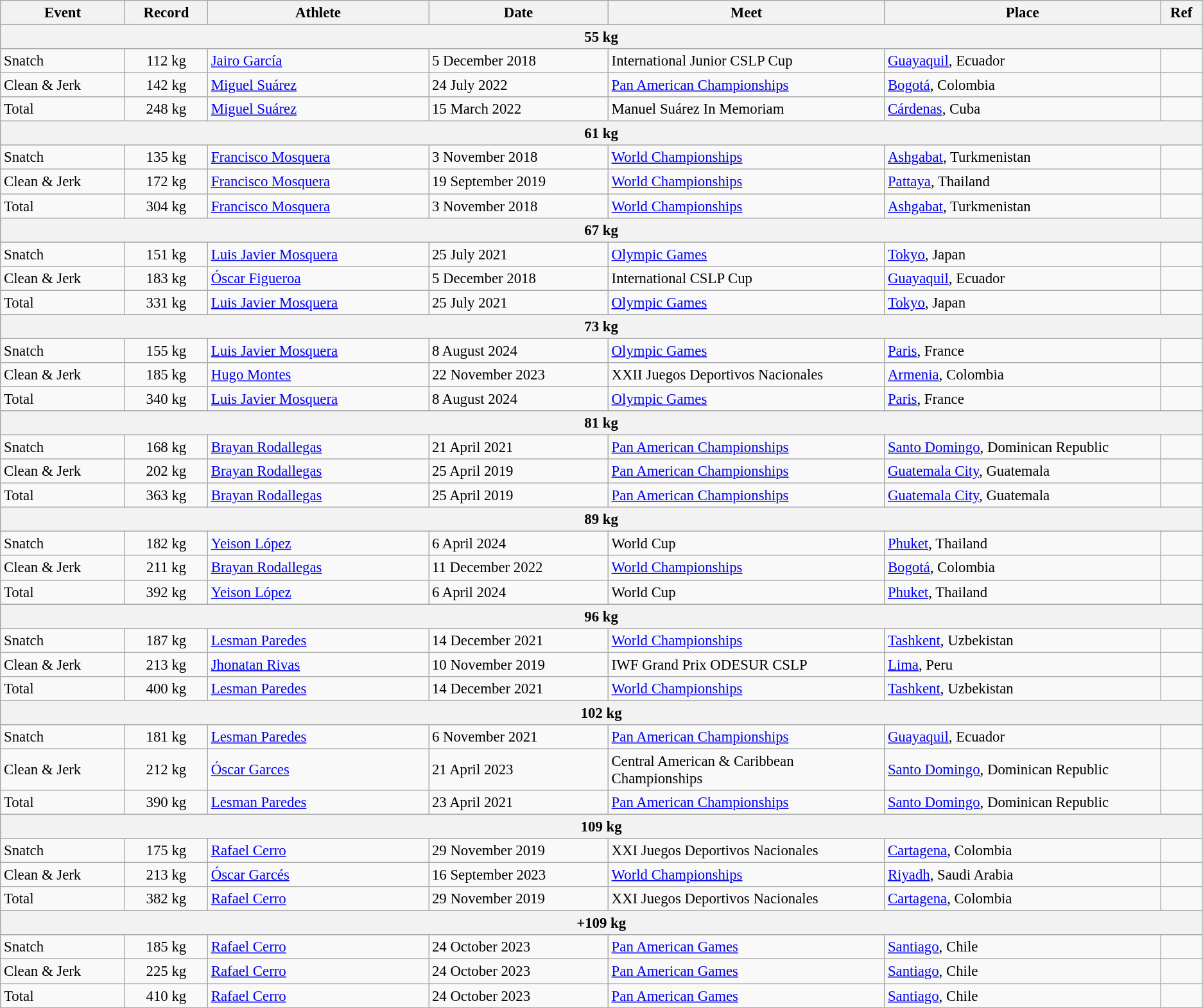<table class="wikitable" style="font-size:95%;">
<tr>
<th width=9%>Event</th>
<th width=6%>Record</th>
<th width=16%>Athlete</th>
<th width=13%>Date</th>
<th width=20%>Meet</th>
<th width=20%>Place</th>
<th width=3%>Ref</th>
</tr>
<tr bgcolor="#DDDDDD">
<th colspan="7">55 kg</th>
</tr>
<tr>
<td>Snatch</td>
<td align="center">112 kg</td>
<td><a href='#'>Jairo García</a></td>
<td>5 December 2018</td>
<td>International Junior CSLP Cup</td>
<td><a href='#'>Guayaquil</a>, Ecuador</td>
<td></td>
</tr>
<tr>
<td>Clean & Jerk</td>
<td align="center">142 kg</td>
<td><a href='#'>Miguel Suárez</a></td>
<td>24 July 2022</td>
<td><a href='#'>Pan American Championships</a></td>
<td><a href='#'>Bogotá</a>, Colombia</td>
<td></td>
</tr>
<tr>
<td>Total</td>
<td align="center">248 kg</td>
<td><a href='#'>Miguel Suárez</a></td>
<td>15 March 2022</td>
<td>Manuel Suárez In Memoriam</td>
<td><a href='#'>Cárdenas</a>, Cuba</td>
<td></td>
</tr>
<tr bgcolor="#DDDDDD">
<th colspan="7">61 kg</th>
</tr>
<tr>
<td>Snatch</td>
<td align="center">135 kg</td>
<td><a href='#'>Francisco Mosquera</a></td>
<td>3 November 2018</td>
<td><a href='#'>World Championships</a></td>
<td><a href='#'>Ashgabat</a>, Turkmenistan</td>
<td></td>
</tr>
<tr>
<td>Clean & Jerk</td>
<td align="center">172 kg</td>
<td><a href='#'>Francisco Mosquera</a></td>
<td>19 September 2019</td>
<td><a href='#'>World Championships</a></td>
<td><a href='#'>Pattaya</a>, Thailand</td>
<td></td>
</tr>
<tr>
<td>Total</td>
<td align="center">304 kg</td>
<td><a href='#'>Francisco Mosquera</a></td>
<td>3 November 2018</td>
<td><a href='#'>World Championships</a></td>
<td><a href='#'>Ashgabat</a>, Turkmenistan</td>
<td></td>
</tr>
<tr bgcolor="#DDDDDD">
<th colspan="7">67 kg</th>
</tr>
<tr>
<td>Snatch</td>
<td align="center">151 kg</td>
<td><a href='#'>Luis Javier Mosquera</a></td>
<td>25 July 2021</td>
<td><a href='#'>Olympic Games</a></td>
<td><a href='#'>Tokyo</a>, Japan</td>
<td></td>
</tr>
<tr>
<td>Clean & Jerk</td>
<td align="center">183 kg</td>
<td><a href='#'>Óscar Figueroa</a></td>
<td>5 December 2018</td>
<td>International CSLP Cup</td>
<td><a href='#'>Guayaquil</a>, Ecuador</td>
<td></td>
</tr>
<tr>
<td>Total</td>
<td align="center">331 kg</td>
<td><a href='#'>Luis Javier Mosquera</a></td>
<td>25 July 2021</td>
<td><a href='#'>Olympic Games</a></td>
<td><a href='#'>Tokyo</a>, Japan</td>
<td></td>
</tr>
<tr bgcolor="#DDDDDD">
<th colspan="7">73 kg</th>
</tr>
<tr>
<td>Snatch</td>
<td align="center">155 kg</td>
<td><a href='#'>Luis Javier Mosquera</a></td>
<td>8 August 2024</td>
<td><a href='#'>Olympic Games</a></td>
<td><a href='#'>Paris</a>, France</td>
<td></td>
</tr>
<tr>
<td>Clean & Jerk</td>
<td align="center">185 kg</td>
<td><a href='#'>Hugo Montes</a></td>
<td>22 November 2023</td>
<td>XXII Juegos Deportivos Nacionales</td>
<td><a href='#'>Armenia</a>, Colombia</td>
<td></td>
</tr>
<tr>
<td>Total</td>
<td align="center">340 kg</td>
<td><a href='#'>Luis Javier Mosquera</a></td>
<td>8 August 2024</td>
<td><a href='#'>Olympic Games</a></td>
<td><a href='#'>Paris</a>, France</td>
<td></td>
</tr>
<tr bgcolor="#DDDDDD">
<th colspan="7">81 kg</th>
</tr>
<tr>
<td>Snatch</td>
<td align="center">168 kg</td>
<td><a href='#'>Brayan Rodallegas</a></td>
<td>21 April 2021</td>
<td><a href='#'>Pan American Championships</a></td>
<td><a href='#'>Santo Domingo</a>, Dominican Republic</td>
<td></td>
</tr>
<tr>
<td>Clean & Jerk</td>
<td align="center">202 kg</td>
<td><a href='#'>Brayan Rodallegas</a></td>
<td>25 April 2019</td>
<td><a href='#'>Pan American Championships</a></td>
<td><a href='#'>Guatemala City</a>, Guatemala</td>
<td></td>
</tr>
<tr>
<td>Total</td>
<td align="center">363 kg</td>
<td><a href='#'>Brayan Rodallegas</a></td>
<td>25 April 2019</td>
<td><a href='#'>Pan American Championships</a></td>
<td><a href='#'>Guatemala City</a>, Guatemala</td>
<td></td>
</tr>
<tr bgcolor="#DDDDDD">
<th colspan="7">89 kg</th>
</tr>
<tr>
<td>Snatch</td>
<td align="center">182 kg</td>
<td><a href='#'>Yeison López</a></td>
<td>6 April 2024</td>
<td>World Cup</td>
<td><a href='#'>Phuket</a>, Thailand</td>
<td></td>
</tr>
<tr>
<td>Clean & Jerk</td>
<td align="center">211 kg</td>
<td><a href='#'>Brayan Rodallegas</a></td>
<td>11 December 2022</td>
<td><a href='#'>World Championships</a></td>
<td><a href='#'>Bogotá</a>, Colombia</td>
<td></td>
</tr>
<tr>
<td>Total</td>
<td align="center">392 kg</td>
<td><a href='#'>Yeison López</a></td>
<td>6 April 2024</td>
<td>World Cup</td>
<td><a href='#'>Phuket</a>, Thailand</td>
<td></td>
</tr>
<tr bgcolor="#DDDDDD">
<th colspan="7">96 kg</th>
</tr>
<tr>
<td>Snatch</td>
<td align="center">187 kg</td>
<td><a href='#'>Lesman Paredes</a></td>
<td>14 December 2021</td>
<td><a href='#'>World Championships</a></td>
<td><a href='#'>Tashkent</a>, Uzbekistan</td>
<td></td>
</tr>
<tr>
<td>Clean & Jerk</td>
<td align="center">213 kg</td>
<td><a href='#'>Jhonatan Rivas</a></td>
<td>10 November 2019</td>
<td>IWF Grand Prix ODESUR CSLP</td>
<td><a href='#'>Lima</a>, Peru</td>
<td></td>
</tr>
<tr>
<td>Total</td>
<td align="center">400 kg</td>
<td><a href='#'>Lesman Paredes</a></td>
<td>14 December 2021</td>
<td><a href='#'>World Championships</a></td>
<td><a href='#'>Tashkent</a>, Uzbekistan</td>
<td></td>
</tr>
<tr bgcolor="#DDDDDD">
<th colspan="7">102 kg</th>
</tr>
<tr>
<td>Snatch</td>
<td align="center">181 kg</td>
<td><a href='#'>Lesman Paredes</a></td>
<td>6 November 2021</td>
<td><a href='#'>Pan American Championships</a></td>
<td><a href='#'>Guayaquil</a>, Ecuador</td>
<td></td>
</tr>
<tr>
<td>Clean & Jerk</td>
<td align="center">212 kg</td>
<td><a href='#'>Óscar Garces</a></td>
<td>21 April 2023</td>
<td>Central American & Caribbean Championships</td>
<td><a href='#'>Santo Domingo</a>, Dominican Republic</td>
<td></td>
</tr>
<tr>
<td>Total</td>
<td align="center">390 kg</td>
<td><a href='#'>Lesman Paredes</a></td>
<td>23 April 2021</td>
<td><a href='#'>Pan American Championships</a></td>
<td><a href='#'>Santo Domingo</a>, Dominican Republic</td>
<td></td>
</tr>
<tr bgcolor="#DDDDDD">
<th colspan="7">109 kg</th>
</tr>
<tr>
<td>Snatch</td>
<td align="center">175 kg</td>
<td><a href='#'>Rafael Cerro</a></td>
<td>29 November 2019</td>
<td>XXI Juegos Deportivos Nacionales</td>
<td><a href='#'>Cartagena</a>, Colombia</td>
<td></td>
</tr>
<tr>
<td>Clean & Jerk</td>
<td align="center">213 kg</td>
<td><a href='#'>Óscar Garcés</a></td>
<td>16 September 2023</td>
<td><a href='#'>World Championships</a></td>
<td><a href='#'>Riyadh</a>, Saudi Arabia</td>
<td></td>
</tr>
<tr>
<td>Total</td>
<td align="center">382 kg</td>
<td><a href='#'>Rafael Cerro</a></td>
<td>29 November 2019</td>
<td>XXI Juegos Deportivos Nacionales</td>
<td><a href='#'>Cartagena</a>, Colombia</td>
<td></td>
</tr>
<tr bgcolor="#DDDDDD">
<th colspan="7">+109 kg</th>
</tr>
<tr>
<td>Snatch</td>
<td align="center">185 kg</td>
<td><a href='#'>Rafael Cerro</a></td>
<td>24 October 2023</td>
<td><a href='#'>Pan American Games</a></td>
<td><a href='#'>Santiago</a>, Chile</td>
<td></td>
</tr>
<tr>
<td>Clean & Jerk</td>
<td align="center">225 kg</td>
<td><a href='#'>Rafael Cerro</a></td>
<td>24 October 2023</td>
<td><a href='#'>Pan American Games</a></td>
<td><a href='#'>Santiago</a>, Chile</td>
<td></td>
</tr>
<tr>
<td>Total</td>
<td align="center">410 kg</td>
<td><a href='#'>Rafael Cerro</a></td>
<td>24 October 2023</td>
<td><a href='#'>Pan American Games</a></td>
<td><a href='#'>Santiago</a>, Chile</td>
<td></td>
</tr>
</table>
